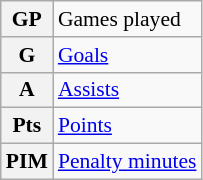<table class="wikitable" style="font-size:90%;">
<tr>
<th>GP</th>
<td>Games played</td>
</tr>
<tr>
<th>G</th>
<td><a href='#'>Goals</a></td>
</tr>
<tr>
<th>A</th>
<td><a href='#'>Assists</a></td>
</tr>
<tr>
<th>Pts</th>
<td><a href='#'>Points</a></td>
</tr>
<tr>
<th>PIM</th>
<td><a href='#'>Penalty minutes</a></td>
</tr>
</table>
